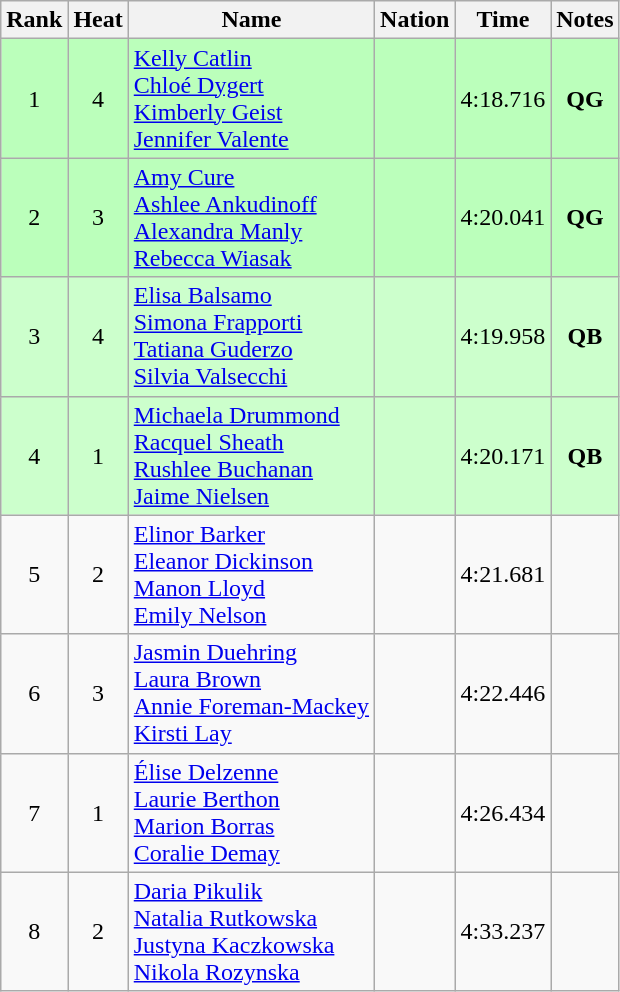<table class="wikitable sortable" style="text-align:center">
<tr>
<th>Rank</th>
<th>Heat</th>
<th>Name</th>
<th>Nation</th>
<th>Time</th>
<th>Notes</th>
</tr>
<tr bgcolor=bbffbb>
<td>1</td>
<td>4</td>
<td align=left><a href='#'>Kelly Catlin</a><br><a href='#'>Chloé Dygert</a><br><a href='#'>Kimberly Geist</a><br><a href='#'>Jennifer Valente</a></td>
<td align=left></td>
<td>4:18.716</td>
<td><strong>QG</strong></td>
</tr>
<tr bgcolor=bbffbb>
<td>2</td>
<td>3</td>
<td align=left><a href='#'>Amy Cure</a><br><a href='#'>Ashlee Ankudinoff</a><br><a href='#'>Alexandra Manly</a><br><a href='#'>Rebecca Wiasak</a></td>
<td align=left></td>
<td>4:20.041</td>
<td><strong>QG</strong></td>
</tr>
<tr bgcolor=ccffcc>
<td>3</td>
<td>4</td>
<td align=left><a href='#'>Elisa Balsamo</a><br><a href='#'>Simona Frapporti</a><br><a href='#'>Tatiana Guderzo</a><br><a href='#'>Silvia Valsecchi</a></td>
<td align=left></td>
<td>4:19.958</td>
<td><strong>QB</strong></td>
</tr>
<tr bgcolor=ccffcc>
<td>4</td>
<td>1</td>
<td align=left><a href='#'>Michaela Drummond</a><br><a href='#'>Racquel Sheath</a><br><a href='#'>Rushlee Buchanan</a><br><a href='#'>Jaime Nielsen</a></td>
<td align=left></td>
<td>4:20.171</td>
<td><strong>QB</strong></td>
</tr>
<tr>
<td>5</td>
<td>2</td>
<td align=left><a href='#'>Elinor Barker</a><br><a href='#'>Eleanor Dickinson</a><br><a href='#'>Manon Lloyd</a><br><a href='#'>Emily Nelson</a></td>
<td align=left></td>
<td>4:21.681</td>
<td></td>
</tr>
<tr>
<td>6</td>
<td>3</td>
<td align=left><a href='#'>Jasmin Duehring</a><br><a href='#'>Laura Brown</a><br><a href='#'>Annie Foreman-Mackey</a><br><a href='#'>Kirsti Lay</a></td>
<td align=left></td>
<td>4:22.446</td>
<td></td>
</tr>
<tr>
<td>7</td>
<td>1</td>
<td align=left><a href='#'>Élise Delzenne</a><br><a href='#'>Laurie Berthon</a><br><a href='#'>Marion Borras</a><br><a href='#'>Coralie Demay</a></td>
<td align=left></td>
<td>4:26.434</td>
<td></td>
</tr>
<tr>
<td>8</td>
<td>2</td>
<td align=left><a href='#'>Daria Pikulik</a><br><a href='#'>Natalia Rutkowska</a><br><a href='#'>Justyna Kaczkowska</a><br><a href='#'>Nikola Rozynska</a></td>
<td align=left></td>
<td>4:33.237</td>
<td></td>
</tr>
</table>
